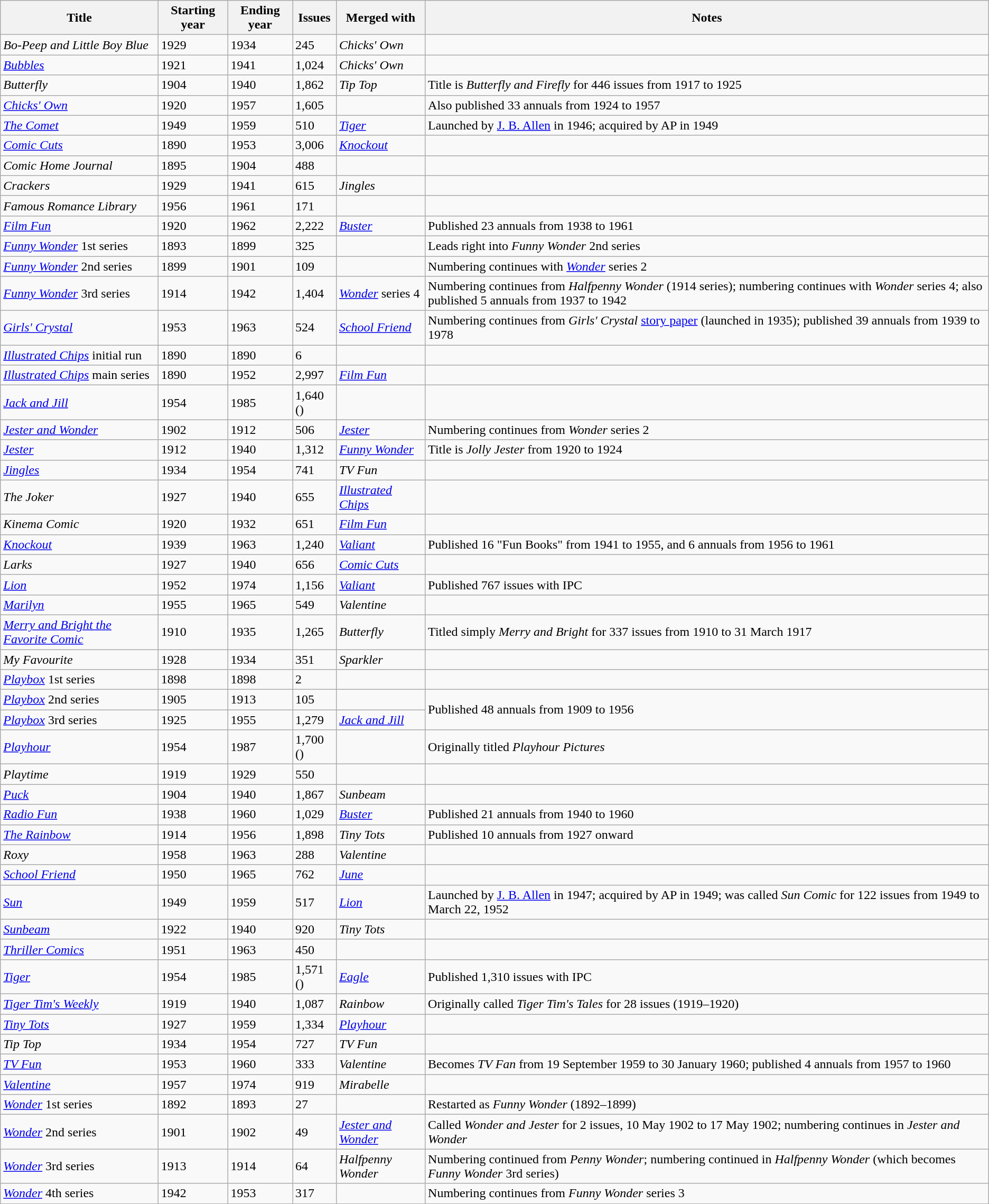<table class="wikitable sortable">
<tr>
<th>Title</th>
<th>Starting year</th>
<th>Ending year</th>
<th>Issues</th>
<th>Merged with</th>
<th>Notes</th>
</tr>
<tr>
<td><em>Bo-Peep and Little Boy Blue</em></td>
<td>1929</td>
<td>1934</td>
<td>245</td>
<td><em>Chicks' Own</em></td>
<td></td>
</tr>
<tr>
<td><em><a href='#'>Bubbles</a></em></td>
<td>1921</td>
<td>1941</td>
<td>1,024</td>
<td><em>Chicks' Own</em></td>
<td></td>
</tr>
<tr>
<td><em>Butterfly</em></td>
<td>1904</td>
<td>1940</td>
<td>1,862</td>
<td><em>Tip Top</em></td>
<td>Title is <em>Butterfly and Firefly</em> for 446 issues from 1917 to 1925</td>
</tr>
<tr>
<td><em><a href='#'>Chicks' Own</a></em></td>
<td>1920</td>
<td>1957</td>
<td>1,605</td>
<td></td>
<td>Also published 33 annuals from 1924 to 1957</td>
</tr>
<tr>
<td><em><a href='#'>The Comet</a></em></td>
<td>1949</td>
<td>1959</td>
<td>510</td>
<td><em><a href='#'>Tiger</a></em></td>
<td>Launched by <a href='#'>J. B. Allen</a> in 1946; acquired by AP in 1949</td>
</tr>
<tr>
<td><em><a href='#'>Comic Cuts</a></em></td>
<td>1890</td>
<td>1953</td>
<td>3,006</td>
<td><em><a href='#'>Knockout</a></em></td>
<td></td>
</tr>
<tr>
<td><em>Comic Home Journal</em></td>
<td>1895</td>
<td>1904</td>
<td>488</td>
<td></td>
<td></td>
</tr>
<tr>
<td><em>Crackers</em></td>
<td>1929</td>
<td>1941</td>
<td>615</td>
<td><em>Jingles</em></td>
<td></td>
</tr>
<tr>
<td><em>Famous Romance Library</em></td>
<td>1956</td>
<td>1961</td>
<td>171</td>
<td></td>
<td></td>
</tr>
<tr>
<td><em><a href='#'>Film Fun</a></em></td>
<td>1920</td>
<td>1962</td>
<td>2,222</td>
<td><em><a href='#'>Buster</a></em></td>
<td>Published 23 annuals from 1938 to 1961</td>
</tr>
<tr>
<td><em><a href='#'>Funny Wonder</a></em> 1st series</td>
<td>1893</td>
<td>1899</td>
<td>325</td>
<td></td>
<td>Leads right into <em>Funny Wonder</em> 2nd series</td>
</tr>
<tr>
<td><em><a href='#'>Funny Wonder</a></em> 2nd series</td>
<td>1899</td>
<td>1901</td>
<td>109</td>
<td></td>
<td>Numbering continues with <em><a href='#'>Wonder</a></em> series 2</td>
</tr>
<tr>
<td><em><a href='#'>Funny Wonder</a></em> 3rd series</td>
<td>1914</td>
<td>1942</td>
<td>1,404</td>
<td><em><a href='#'>Wonder</a></em> series 4</td>
<td>Numbering continues from <em>Halfpenny Wonder</em> (1914 series); numbering continues with <em>Wonder</em> series 4; also published 5 annuals from 1937 to 1942</td>
</tr>
<tr>
<td><em><a href='#'>Girls' Crystal</a></em></td>
<td>1953</td>
<td>1963</td>
<td>524</td>
<td><em><a href='#'>School Friend</a></em></td>
<td>Numbering continues from <em>Girls' Crystal</em> <a href='#'>story paper</a> (launched in 1935); published 39 annuals from 1939 to 1978</td>
</tr>
<tr>
<td><em><a href='#'>Illustrated Chips</a></em> initial run</td>
<td>1890</td>
<td>1890</td>
<td>6</td>
<td></td>
<td></td>
</tr>
<tr>
<td><em><a href='#'>Illustrated Chips</a></em> main series</td>
<td>1890</td>
<td>1952</td>
<td>2,997</td>
<td><em><a href='#'>Film Fun</a></em></td>
<td></td>
</tr>
<tr>
<td><em><a href='#'>Jack and Jill</a></em></td>
<td>1954</td>
<td>1985</td>
<td>1,640 ()</td>
<td></td>
<td></td>
</tr>
<tr>
<td><em><a href='#'>Jester and Wonder</a></em></td>
<td>1902</td>
<td>1912</td>
<td>506</td>
<td><em><a href='#'>Jester</a></em></td>
<td>Numbering continues from <em>Wonder</em> series 2</td>
</tr>
<tr>
<td><em><a href='#'>Jester</a></em></td>
<td>1912</td>
<td>1940</td>
<td>1,312</td>
<td><em><a href='#'>Funny Wonder</a></em></td>
<td>Title is <em>Jolly Jester</em> from 1920 to 1924</td>
</tr>
<tr>
<td><em><a href='#'>Jingles</a></em></td>
<td>1934</td>
<td>1954</td>
<td>741</td>
<td><em>TV Fun</em></td>
<td></td>
</tr>
<tr>
<td><em>The Joker</em></td>
<td>1927</td>
<td>1940</td>
<td>655</td>
<td><em><a href='#'>Illustrated Chips</a></em></td>
<td></td>
</tr>
<tr>
<td><em>Kinema Comic</em></td>
<td>1920</td>
<td>1932</td>
<td>651</td>
<td><em><a href='#'>Film Fun</a></em></td>
<td></td>
</tr>
<tr>
<td><em><a href='#'>Knockout</a></em></td>
<td>1939</td>
<td>1963</td>
<td>1,240</td>
<td><em><a href='#'>Valiant</a></em></td>
<td>Published 16 "Fun Books" from 1941 to 1955, and 6 annuals from 1956 to 1961</td>
</tr>
<tr>
<td><em>Larks</em></td>
<td>1927</td>
<td>1940</td>
<td>656</td>
<td><em><a href='#'>Comic Cuts</a></em></td>
<td></td>
</tr>
<tr>
<td><em><a href='#'>Lion</a></em></td>
<td>1952</td>
<td>1974</td>
<td>1,156</td>
<td><em><a href='#'>Valiant</a></em></td>
<td>Published 767 issues with IPC<br>
</td>
</tr>
<tr>
<td><em><a href='#'>Marilyn</a></em></td>
<td>1955</td>
<td>1965</td>
<td>549</td>
<td><em>Valentine</em></td>
<td></td>
</tr>
<tr>
<td><em><a href='#'>Merry and Bright the Favorite Comic</a></em></td>
<td>1910</td>
<td>1935</td>
<td>1,265</td>
<td><em>Butterfly</em></td>
<td>Titled simply <em>Merry and Bright</em> for 337 issues from 1910 to 31 March 1917</td>
</tr>
<tr>
<td><em>My Favourite</em></td>
<td>1928</td>
<td>1934</td>
<td>351</td>
<td><em>Sparkler</em></td>
<td></td>
</tr>
<tr>
<td><em><a href='#'>Playbox</a></em> 1st series</td>
<td>1898</td>
<td>1898</td>
<td>2</td>
<td></td>
<td></td>
</tr>
<tr>
<td><em><a href='#'>Playbox</a></em> 2nd series</td>
<td>1905</td>
<td>1913</td>
<td>105</td>
<td></td>
<td rowspan=2>Published 48 annuals from 1909 to 1956</td>
</tr>
<tr>
<td><em><a href='#'>Playbox</a></em> 3rd series</td>
<td>1925</td>
<td>1955</td>
<td>1,279</td>
<td><em><a href='#'>Jack and Jill</a></em></td>
</tr>
<tr>
<td><em><a href='#'>Playhour</a></em></td>
<td>1954</td>
<td>1987</td>
<td>1,700 ()</td>
<td></td>
<td>Originally titled <em>Playhour Pictures</em></td>
</tr>
<tr>
<td><em>Playtime</em></td>
<td>1919</td>
<td>1929</td>
<td>550</td>
<td></td>
<td></td>
</tr>
<tr>
<td><em><a href='#'>Puck</a></em></td>
<td>1904</td>
<td>1940</td>
<td>1,867</td>
<td><em>Sunbeam</em></td>
<td></td>
</tr>
<tr>
<td><em><a href='#'>Radio Fun</a></em></td>
<td>1938</td>
<td>1960</td>
<td>1,029</td>
<td><em><a href='#'>Buster</a></em></td>
<td>Published 21 annuals from 1940 to 1960</td>
</tr>
<tr>
<td><em><a href='#'>The Rainbow</a></em></td>
<td>1914</td>
<td>1956</td>
<td>1,898</td>
<td><em>Tiny Tots</em></td>
<td>Published 10 annuals from 1927 onward</td>
</tr>
<tr>
<td><em>Roxy</em></td>
<td>1958</td>
<td>1963</td>
<td>288</td>
<td><em>Valentine</em></td>
<td></td>
</tr>
<tr>
<td><em><a href='#'>School Friend</a></em></td>
<td>1950</td>
<td>1965</td>
<td>762</td>
<td><em><a href='#'>June</a></em></td>
<td></td>
</tr>
<tr>
<td><em><a href='#'>Sun</a></em></td>
<td>1949</td>
<td>1959</td>
<td>517</td>
<td><em><a href='#'>Lion</a></em></td>
<td>Launched by <a href='#'>J. B. Allen</a> in 1947; acquired by AP in 1949; was called <em>Sun Comic</em> for 122 issues from 1949 to March 22, 1952</td>
</tr>
<tr>
<td><em><a href='#'>Sunbeam</a></em></td>
<td>1922</td>
<td>1940</td>
<td>920</td>
<td><em>Tiny Tots</em></td>
<td></td>
</tr>
<tr>
<td><em><a href='#'>Thriller Comics</a></em></td>
<td>1951</td>
<td>1963</td>
<td>450</td>
<td></td>
<td></td>
</tr>
<tr>
<td><em><a href='#'>Tiger</a></em></td>
<td>1954</td>
<td>1985</td>
<td>1,571 ()</td>
<td><em><a href='#'>Eagle</a></em></td>
<td>Published  1,310 issues with IPC</td>
</tr>
<tr>
<td><em><a href='#'>Tiger Tim's Weekly</a></em></td>
<td>1919</td>
<td>1940</td>
<td>1,087</td>
<td><em>Rainbow</em></td>
<td>Originally called <em>Tiger Tim's Tales</em> for 28 issues (1919–1920)</td>
</tr>
<tr>
<td><em><a href='#'>Tiny Tots</a></em></td>
<td>1927</td>
<td>1959</td>
<td>1,334</td>
<td><em><a href='#'>Playhour</a></em></td>
<td></td>
</tr>
<tr>
<td><em>Tip Top</em></td>
<td>1934</td>
<td>1954</td>
<td>727</td>
<td><em>TV Fun</em></td>
<td></td>
</tr>
<tr>
<td><em><a href='#'>TV Fun</a></em></td>
<td>1953</td>
<td>1960</td>
<td>333</td>
<td><em>Valentine</em></td>
<td>Becomes <em>TV Fan</em> from 19 September 1959 to 30 January 1960; published 4 annuals from 1957 to 1960</td>
</tr>
<tr>
<td><em><a href='#'>Valentine</a></em></td>
<td>1957</td>
<td>1974</td>
<td>919</td>
<td><em>Mirabelle</em></td>
<td></td>
</tr>
<tr>
<td><em><a href='#'>Wonder</a></em> 1st series</td>
<td>1892</td>
<td>1893</td>
<td>27</td>
<td></td>
<td>Restarted as <em>Funny Wonder</em> (1892–1899)</td>
</tr>
<tr>
<td><em><a href='#'>Wonder</a></em> 2nd series</td>
<td>1901</td>
<td>1902</td>
<td>49</td>
<td><em><a href='#'>Jester and Wonder</a></em></td>
<td>Called <em>Wonder and Jester</em> for 2 issues, 10 May 1902 to 17 May 1902; numbering continues in <em>Jester and Wonder</em></td>
</tr>
<tr>
<td><em><a href='#'>Wonder</a></em> 3rd series</td>
<td>1913</td>
<td>1914</td>
<td>64</td>
<td><em>Halfpenny Wonder</em></td>
<td>Numbering continued from <em>Penny Wonder</em>; numbering continued in <em>Halfpenny Wonder</em> (which becomes <em>Funny Wonder</em> 3rd series)</td>
</tr>
<tr>
<td><em><a href='#'>Wonder</a></em> 4th series</td>
<td>1942</td>
<td>1953</td>
<td>317</td>
<td></td>
<td>Numbering continues from <em>Funny Wonder</em> series 3</td>
</tr>
</table>
